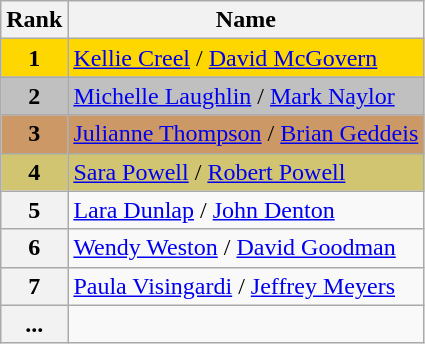<table class="wikitable">
<tr>
<th>Rank</th>
<th>Name</th>
</tr>
<tr bgcolor="gold">
<td align="center"><strong>1</strong></td>
<td><a href='#'>Kellie Creel</a> / <a href='#'>David McGovern</a></td>
</tr>
<tr bgcolor="silver">
<td align="center"><strong>2</strong></td>
<td><a href='#'>Michelle Laughlin</a> / <a href='#'>Mark Naylor</a></td>
</tr>
<tr bgcolor="cc9966">
<td align="center"><strong>3</strong></td>
<td><a href='#'>Julianne Thompson</a> / <a href='#'>Brian Geddeis</a></td>
</tr>
<tr bgcolor="#d1c571">
<td align="center"><strong>4</strong></td>
<td><a href='#'>Sara Powell</a> / <a href='#'>Robert Powell</a></td>
</tr>
<tr>
<th>5</th>
<td><a href='#'>Lara Dunlap</a> / <a href='#'>John Denton</a></td>
</tr>
<tr>
<th>6</th>
<td><a href='#'>Wendy Weston</a> / <a href='#'>David Goodman</a></td>
</tr>
<tr>
<th>7</th>
<td><a href='#'>Paula Visingardi</a> / <a href='#'>Jeffrey Meyers</a></td>
</tr>
<tr>
<th>...</th>
<td></td>
</tr>
</table>
